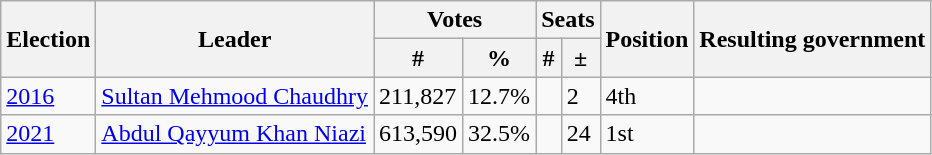<table class="wikitable sortable">
<tr>
<th rowspan=2>Election</th>
<th rowspan=2>Leader</th>
<th colspan=2>Votes</th>
<th colspan=2>Seats</th>
<th rowspan=2>Position</th>
<th rowspan=2>Resulting government</th>
</tr>
<tr>
<th>#</th>
<th>%</th>
<th>#</th>
<th>±</th>
</tr>
<tr>
<td><a href='#'>2016</a></td>
<td><a href='#'>Sultan Mehmood Chaudhry</a></td>
<td>211,827</td>
<td>12.7%</td>
<td></td>
<td> 2</td>
<td>4th</td>
<td></td>
</tr>
<tr>
<td><a href='#'>2021</a></td>
<td><a href='#'>Abdul Qayyum Khan Niazi</a></td>
<td>613,590</td>
<td>32.5%</td>
<td></td>
<td> 24</td>
<td>1st</td>
<td></td>
</tr>
</table>
